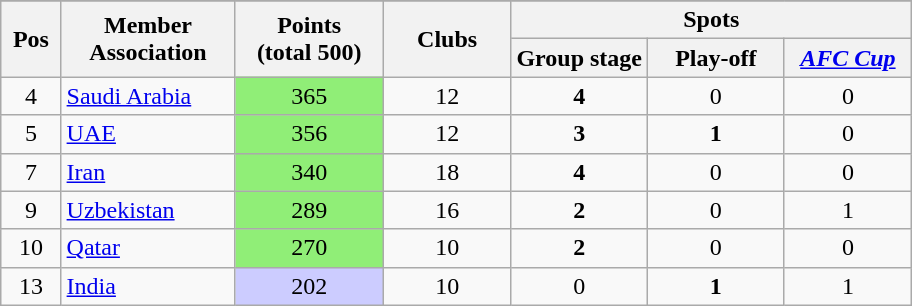<table class="wikitable" style="text-align: center;">
<tr>
</tr>
<tr>
<th rowspan="2">Pos</th>
<th rowspan="2">Member<br>Association</th>
<th rowspan="2">Points<br>(total 500)</th>
<th width=14% rowspan="2">Clubs</th>
<th colspan="3">Spots</th>
</tr>
<tr>
<th width=15%>Group stage</th>
<th width=15%>Play-off</th>
<th width=14%><em><a href='#'>AFC Cup</a></em></th>
</tr>
<tr>
<td>4</td>
<td align=left> <a href='#'>Saudi Arabia</a></td>
<td bgcolor=#90EE77>365</td>
<td>12</td>
<td><strong>4</strong></td>
<td>0</td>
<td>0</td>
</tr>
<tr>
<td>5</td>
<td align=left> <a href='#'>UAE</a></td>
<td bgcolor=#90EE77>356</td>
<td>12</td>
<td><strong>3</strong></td>
<td><strong>1</strong></td>
<td>0</td>
</tr>
<tr>
<td>7</td>
<td align=left> <a href='#'>Iran</a></td>
<td bgcolor=#90EE77>340</td>
<td>18</td>
<td><strong>4</strong></td>
<td>0</td>
<td>0</td>
</tr>
<tr>
<td>9</td>
<td align=left> <a href='#'>Uzbekistan</a></td>
<td bgcolor=#90EE77>289</td>
<td>16</td>
<td><strong>2</strong></td>
<td>0</td>
<td>1</td>
</tr>
<tr>
<td>10</td>
<td align=left> <a href='#'>Qatar</a></td>
<td bgcolor=#90EE77>270</td>
<td>10</td>
<td><strong>2</strong></td>
<td>0</td>
<td>0</td>
</tr>
<tr>
<td>13</td>
<td align=left> <a href='#'>India</a></td>
<td bgcolor=#ccccff>202</td>
<td>10</td>
<td>0</td>
<td><strong>1</strong></td>
<td>1</td>
</tr>
</table>
